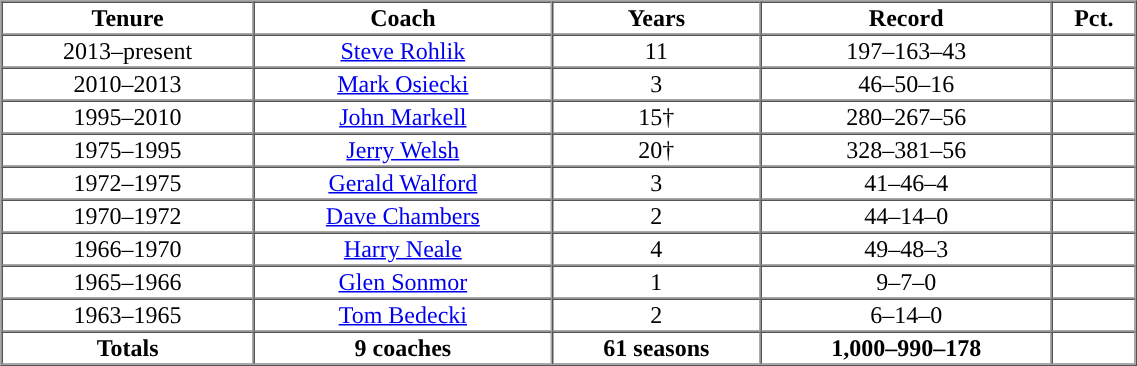<table cellpadding="1" border="1" cellspacing="0" width="60%">
<tr>
<th>Tenure</th>
<th>Coach</th>
<th>Years</th>
<th>Record</th>
<th>Pct.</th>
</tr>
<tr align="center">
<td>2013–present</td>
<td><a href='#'>Steve Rohlik</a></td>
<td>11</td>
<td>197–163–43</td>
<td></td>
</tr>
<tr align="center">
<td>2010–2013</td>
<td><a href='#'>Mark Osiecki</a></td>
<td>3</td>
<td>46–50–16</td>
<td></td>
</tr>
<tr align="center">
<td>1995–2010</td>
<td><a href='#'>John Markell</a></td>
<td>15†</td>
<td>280–267–56</td>
<td></td>
</tr>
<tr align="center">
<td>1975–1995</td>
<td><a href='#'>Jerry Welsh</a></td>
<td>20†</td>
<td>328–381–56</td>
<td></td>
</tr>
<tr align="center">
<td>1972–1975</td>
<td><a href='#'>Gerald Walford</a></td>
<td>3</td>
<td>41–46–4</td>
<td></td>
</tr>
<tr align="center">
<td>1970–1972</td>
<td><a href='#'>Dave Chambers</a></td>
<td>2</td>
<td>44–14–0</td>
<td></td>
</tr>
<tr align="center">
<td>1966–1970</td>
<td><a href='#'>Harry Neale</a></td>
<td>4</td>
<td>49–48–3</td>
<td></td>
</tr>
<tr align="center">
<td>1965–1966</td>
<td><a href='#'>Glen Sonmor</a></td>
<td>1</td>
<td>9–7–0</td>
<td></td>
</tr>
<tr align="center">
<td>1963–1965</td>
<td><a href='#'>Tom Bedecki</a></td>
<td>2</td>
<td>6–14–0</td>
<td></td>
</tr>
<tr style="text-align:center">
<th>Totals</th>
<th>9 coaches</th>
<th>61 seasons</th>
<th>1,000–990–178</th>
<th></th>
</tr>
</table>
